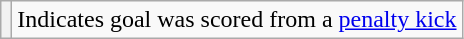<table class="wikitable plainrowheaders">
<tr>
<th scope=row style="text-align:center"></th>
<td>Indicates goal was scored from a <a href='#'>penalty kick</a></td>
</tr>
</table>
